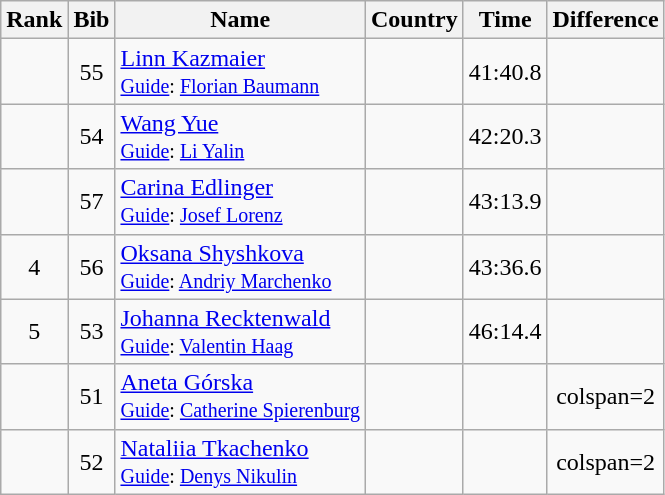<table class="wikitable sortable" style="text-align:center">
<tr>
<th>Rank</th>
<th>Bib</th>
<th>Name</th>
<th>Country</th>
<th>Time</th>
<th>Difference</th>
</tr>
<tr>
<td></td>
<td>55</td>
<td align="left"><a href='#'>Linn Kazmaier</a><br><small><a href='#'>Guide</a>: <a href='#'>Florian Baumann</a> </small></td>
<td align="left"></td>
<td>41:40.8</td>
<td></td>
</tr>
<tr>
<td></td>
<td>54</td>
<td align="left"><a href='#'>Wang Yue</a><br><small><a href='#'>Guide</a>: <a href='#'>Li Yalin</a> </small></td>
<td align="left"></td>
<td>42:20.3</td>
<td></td>
</tr>
<tr>
<td></td>
<td>57</td>
<td align="left"><a href='#'>Carina Edlinger</a><br><small><a href='#'>Guide</a>: <a href='#'>Josef Lorenz</a> </small></td>
<td align="left"></td>
<td>43:13.9</td>
<td></td>
</tr>
<tr>
<td>4</td>
<td>56</td>
<td align="left"><a href='#'>Oksana Shyshkova</a><br><small><a href='#'>Guide</a>: <a href='#'>Andriy Marchenko</a> </small></td>
<td align="left"></td>
<td>43:36.6</td>
<td></td>
</tr>
<tr>
<td>5</td>
<td>53</td>
<td align="left"><a href='#'>Johanna Recktenwald</a><br><small><a href='#'>Guide</a>: <a href='#'>Valentin Haag</a> </small></td>
<td align="left"></td>
<td>46:14.4</td>
<td></td>
</tr>
<tr>
<td></td>
<td>51</td>
<td align="left"><a href='#'>Aneta Górska</a><br><small><a href='#'>Guide</a>: <a href='#'>Catherine Spierenburg</a></small></td>
<td align="left"></td>
<td></td>
<td>colspan=2 </td>
</tr>
<tr>
<td></td>
<td>52</td>
<td align="left"><a href='#'>Nataliia Tkachenko</a><br><small><a href='#'>Guide</a>: <a href='#'>Denys Nikulin</a> </small></td>
<td align="left"></td>
<td></td>
<td>colspan=2 </td>
</tr>
</table>
